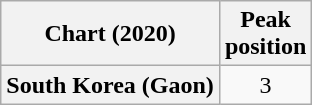<table class="wikitable plainrowheaders" style="text-align:center">
<tr>
<th scope="col">Chart (2020)</th>
<th scope="col">Peak<br>position</th>
</tr>
<tr>
<th scope="row">South Korea (Gaon)</th>
<td>3</td>
</tr>
</table>
